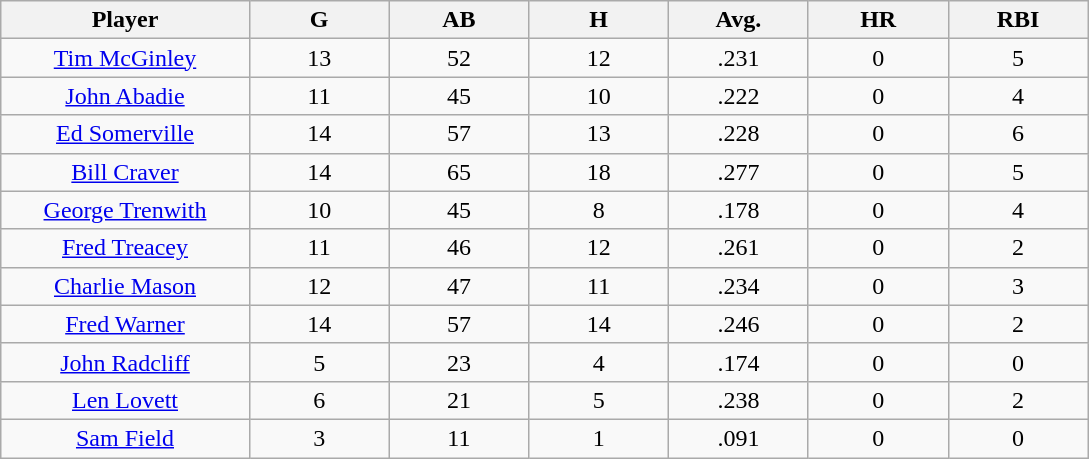<table class="wikitable sortable">
<tr>
<th bgcolor="#DDDDFF" width="16%">Player</th>
<th bgcolor="#DDDDFF" width="9%">G</th>
<th bgcolor="#DDDDFF" width="9%">AB</th>
<th bgcolor="#DDDDFF" width="9%">H</th>
<th bgcolor="#DDDDFF" width="9%">Avg.</th>
<th bgcolor="#DDDDFF" width="9%">HR</th>
<th bgcolor="#DDDDFF" width="9%">RBI</th>
</tr>
<tr align=center>
<td><a href='#'>Tim McGinley</a></td>
<td>13</td>
<td>52</td>
<td>12</td>
<td>.231</td>
<td>0</td>
<td>5</td>
</tr>
<tr align=center>
<td><a href='#'>John Abadie</a></td>
<td>11</td>
<td>45</td>
<td>10</td>
<td>.222</td>
<td>0</td>
<td>4</td>
</tr>
<tr align=center>
<td><a href='#'>Ed Somerville</a></td>
<td>14</td>
<td>57</td>
<td>13</td>
<td>.228</td>
<td>0</td>
<td>6</td>
</tr>
<tr align=center>
<td><a href='#'>Bill Craver</a></td>
<td>14</td>
<td>65</td>
<td>18</td>
<td>.277</td>
<td>0</td>
<td>5</td>
</tr>
<tr align=center>
<td><a href='#'>George Trenwith</a></td>
<td>10</td>
<td>45</td>
<td>8</td>
<td>.178</td>
<td>0</td>
<td>4</td>
</tr>
<tr align=center>
<td><a href='#'>Fred Treacey</a></td>
<td>11</td>
<td>46</td>
<td>12</td>
<td>.261</td>
<td>0</td>
<td>2</td>
</tr>
<tr align=center>
<td><a href='#'>Charlie Mason</a></td>
<td>12</td>
<td>47</td>
<td>11</td>
<td>.234</td>
<td>0</td>
<td>3</td>
</tr>
<tr align=center>
<td><a href='#'>Fred Warner</a></td>
<td>14</td>
<td>57</td>
<td>14</td>
<td>.246</td>
<td>0</td>
<td>2</td>
</tr>
<tr align=center>
<td><a href='#'>John Radcliff</a></td>
<td>5</td>
<td>23</td>
<td>4</td>
<td>.174</td>
<td>0</td>
<td>0</td>
</tr>
<tr align=center>
<td><a href='#'>Len Lovett</a></td>
<td>6</td>
<td>21</td>
<td>5</td>
<td>.238</td>
<td>0</td>
<td>2</td>
</tr>
<tr align=center>
<td><a href='#'>Sam Field</a></td>
<td>3</td>
<td>11</td>
<td>1</td>
<td>.091</td>
<td>0</td>
<td>0</td>
</tr>
</table>
